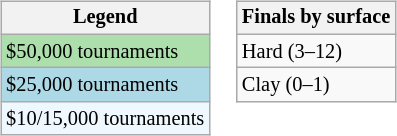<table>
<tr valign=top>
<td><br><table class=wikitable style="font-size:85%">
<tr>
<th>Legend</th>
</tr>
<tr style="background:#addfad;">
<td>$50,000 tournaments</td>
</tr>
<tr style="background:lightblue;">
<td>$25,000 tournaments</td>
</tr>
<tr style="background:#f0f8ff;">
<td>$10/15,000 tournaments</td>
</tr>
</table>
</td>
<td><br><table class=wikitable style="font-size:85%">
<tr>
<th>Finals by surface</th>
</tr>
<tr>
<td>Hard (3–12)</td>
</tr>
<tr>
<td>Clay (0–1)</td>
</tr>
</table>
</td>
</tr>
</table>
